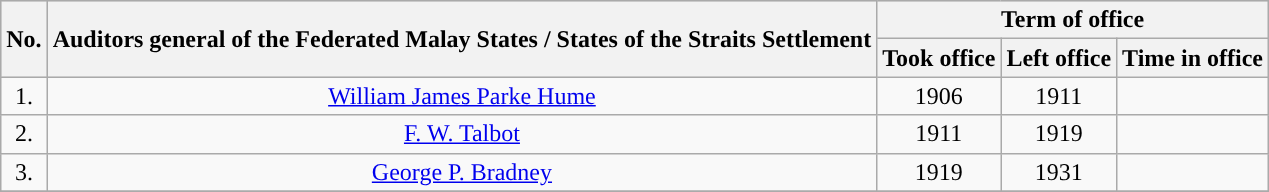<table class="wikitable" style="text-align:center;">
<tr style="background:#cccccc">
<th rowspan=2>No.</th>
<th rowspan=2>Auditors general of the Federated Malay States / States of the Straits Settlement</th>
<th colspan=3>Term of office</th>
</tr>
<tr>
<th>Took office</th>
<th>Left office</th>
<th>Time in office</th>
</tr>
<tr>
<td>1.</td>
<td><a href='#'>William James Parke Hume</a></td>
<td>1906</td>
<td>1911</td>
<td></td>
</tr>
<tr>
<td>2.</td>
<td><a href='#'>F. W. Talbot</a></td>
<td>1911</td>
<td>1919</td>
<td></td>
</tr>
<tr>
<td>3.</td>
<td><a href='#'>George P. Bradney</a></td>
<td>1919</td>
<td>1931</td>
<td></td>
</tr>
<tr>
</tr>
</table>
